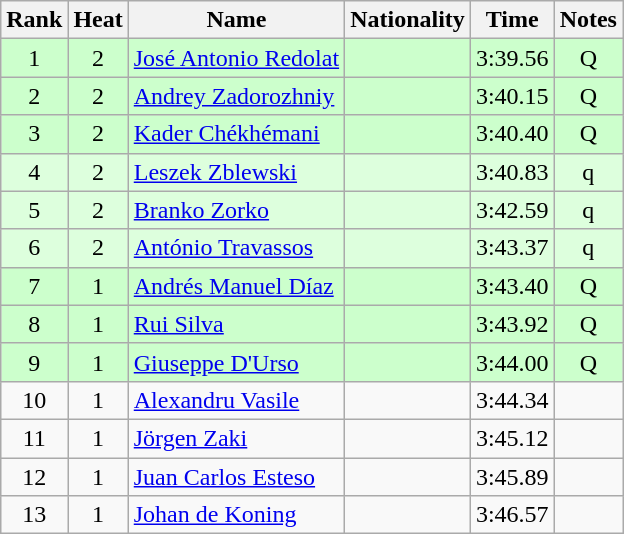<table class="wikitable sortable" style="text-align:center">
<tr>
<th>Rank</th>
<th>Heat</th>
<th>Name</th>
<th>Nationality</th>
<th>Time</th>
<th>Notes</th>
</tr>
<tr bgcolor=ccffcc>
<td>1</td>
<td>2</td>
<td align="left"><a href='#'>José Antonio Redolat</a></td>
<td align=left></td>
<td>3:39.56</td>
<td>Q</td>
</tr>
<tr bgcolor=ccffcc>
<td>2</td>
<td>2</td>
<td align="left"><a href='#'>Andrey Zadorozhniy</a></td>
<td align=left></td>
<td>3:40.15</td>
<td>Q</td>
</tr>
<tr bgcolor=ccffcc>
<td>3</td>
<td>2</td>
<td align="left"><a href='#'>Kader Chékhémani</a></td>
<td align=left></td>
<td>3:40.40</td>
<td>Q</td>
</tr>
<tr bgcolor=ddffdd>
<td>4</td>
<td>2</td>
<td align="left"><a href='#'>Leszek Zblewski</a></td>
<td align=left></td>
<td>3:40.83</td>
<td>q</td>
</tr>
<tr bgcolor=ddffdd>
<td>5</td>
<td>2</td>
<td align="left"><a href='#'>Branko Zorko</a></td>
<td align=left></td>
<td>3:42.59</td>
<td>q</td>
</tr>
<tr bgcolor=ddffdd>
<td>6</td>
<td>2</td>
<td align="left"><a href='#'>António Travassos</a></td>
<td align=left></td>
<td>3:43.37</td>
<td>q</td>
</tr>
<tr bgcolor=ccffcc>
<td>7</td>
<td>1</td>
<td align="left"><a href='#'>Andrés Manuel Díaz</a></td>
<td align=left></td>
<td>3:43.40</td>
<td>Q</td>
</tr>
<tr bgcolor=ccffcc>
<td>8</td>
<td>1</td>
<td align="left"><a href='#'>Rui Silva</a></td>
<td align=left></td>
<td>3:43.92</td>
<td>Q</td>
</tr>
<tr bgcolor=ccffcc>
<td>9</td>
<td>1</td>
<td align="left"><a href='#'>Giuseppe D'Urso</a></td>
<td align=left></td>
<td>3:44.00</td>
<td>Q</td>
</tr>
<tr>
<td>10</td>
<td>1</td>
<td align="left"><a href='#'>Alexandru Vasile</a></td>
<td align=left></td>
<td>3:44.34</td>
<td></td>
</tr>
<tr>
<td>11</td>
<td>1</td>
<td align="left"><a href='#'>Jörgen Zaki</a></td>
<td align=left></td>
<td>3:45.12</td>
<td></td>
</tr>
<tr>
<td>12</td>
<td>1</td>
<td align="left"><a href='#'>Juan Carlos Esteso</a></td>
<td align=left></td>
<td>3:45.89</td>
<td></td>
</tr>
<tr>
<td>13</td>
<td>1</td>
<td align="left"><a href='#'>Johan de Koning</a></td>
<td align=left></td>
<td>3:46.57</td>
<td></td>
</tr>
</table>
